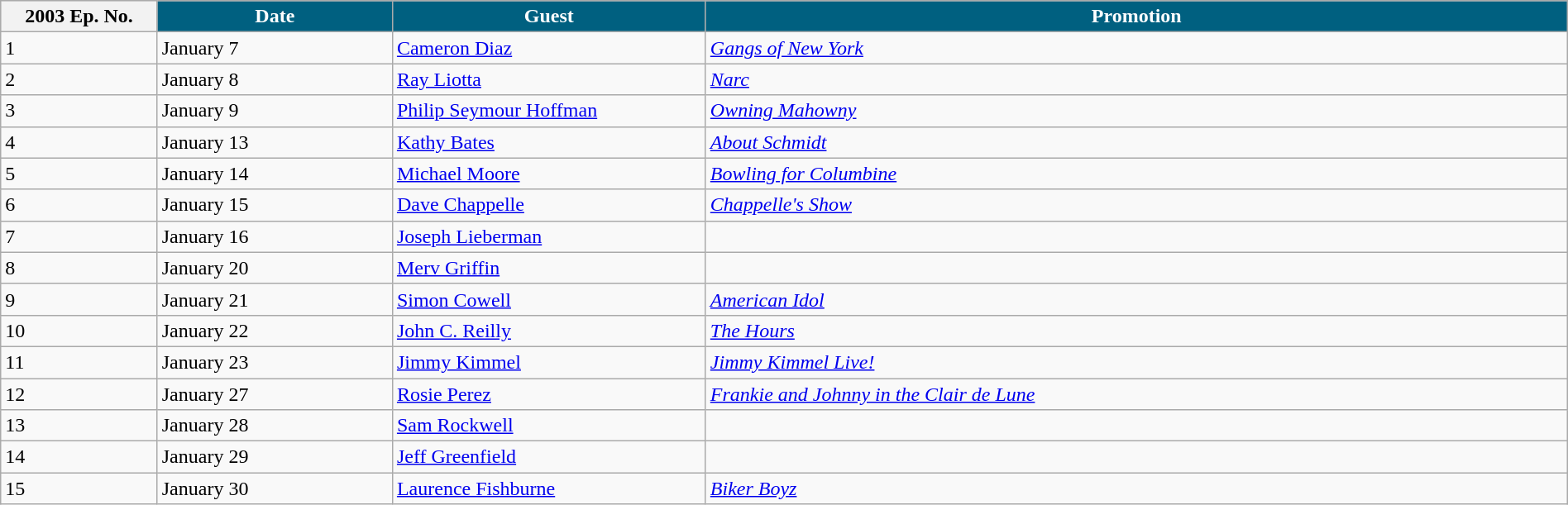<table class="wikitable" width="100%">
<tr bgcolor="#CCCCCC">
<th>2003 Ep. No.</th>
<th width="15%" style="background:#006080; color:#FFFFFF">Date</th>
<th width="20%" style="background:#006080; color:#FFFFFF">Guest</th>
<th width="55%" style="background:#006080; color:#FFFFFF">Promotion</th>
</tr>
<tr>
<td>1</td>
<td>January 7</td>
<td><a href='#'>Cameron Diaz</a></td>
<td><em><a href='#'>Gangs of New York</a></em></td>
</tr>
<tr>
<td>2</td>
<td>January 8</td>
<td><a href='#'>Ray Liotta</a></td>
<td><em><a href='#'>Narc</a></em></td>
</tr>
<tr>
<td>3</td>
<td>January 9</td>
<td><a href='#'>Philip Seymour Hoffman</a></td>
<td><em><a href='#'>Owning Mahowny</a></em></td>
</tr>
<tr>
<td>4</td>
<td>January 13</td>
<td><a href='#'>Kathy Bates</a></td>
<td><em><a href='#'>About Schmidt</a></em></td>
</tr>
<tr>
<td>5</td>
<td>January 14</td>
<td><a href='#'>Michael Moore</a></td>
<td><em><a href='#'>Bowling for Columbine</a></em></td>
</tr>
<tr>
<td>6</td>
<td>January 15</td>
<td><a href='#'>Dave Chappelle</a></td>
<td><em><a href='#'>Chappelle's Show</a></em></td>
</tr>
<tr>
<td>7</td>
<td>January 16</td>
<td><a href='#'>Joseph Lieberman</a></td>
<td></td>
</tr>
<tr>
<td>8</td>
<td>January 20</td>
<td><a href='#'>Merv Griffin</a></td>
<td></td>
</tr>
<tr>
<td>9</td>
<td>January 21</td>
<td><a href='#'>Simon Cowell</a></td>
<td><em><a href='#'>American Idol</a></em></td>
</tr>
<tr>
<td>10</td>
<td>January 22</td>
<td><a href='#'>John C. Reilly</a></td>
<td><em><a href='#'>The Hours</a></em></td>
</tr>
<tr>
<td>11</td>
<td>January 23</td>
<td><a href='#'>Jimmy Kimmel</a></td>
<td><em><a href='#'>Jimmy Kimmel Live!</a></em></td>
</tr>
<tr>
<td>12</td>
<td>January 27</td>
<td><a href='#'>Rosie Perez</a></td>
<td><em><a href='#'>Frankie and Johnny in the Clair de Lune</a></em></td>
</tr>
<tr>
<td>13</td>
<td>January 28</td>
<td><a href='#'>Sam Rockwell</a></td>
<td></td>
</tr>
<tr>
<td>14</td>
<td>January 29</td>
<td><a href='#'>Jeff Greenfield</a></td>
<td></td>
</tr>
<tr>
<td>15</td>
<td>January 30</td>
<td><a href='#'>Laurence Fishburne</a></td>
<td><em><a href='#'>Biker Boyz</a></em></td>
</tr>
</table>
